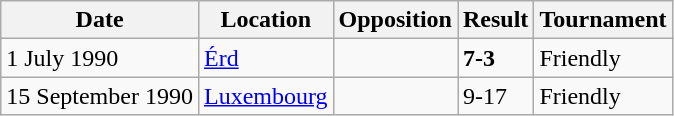<table class="wikitable">
<tr align="left">
<th>Date</th>
<th>Location</th>
<th>Opposition</th>
<th>Result</th>
<th>Tournament</th>
</tr>
<tr>
<td>1 July 1990</td>
<td><a href='#'>Érd</a></td>
<td></td>
<td><strong>7-3</strong></td>
<td>Friendly</td>
</tr>
<tr>
<td>15 September 1990</td>
<td><a href='#'>Luxembourg</a></td>
<td></td>
<td>9-17</td>
<td>Friendly</td>
</tr>
</table>
